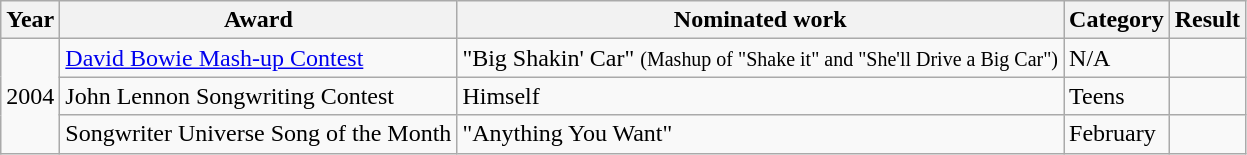<table class="wikitable">
<tr>
<th>Year</th>
<th>Award</th>
<th>Nominated work</th>
<th>Category</th>
<th>Result</th>
</tr>
<tr>
<td rowspan="3">2004</td>
<td><a href='#'>David Bowie Mash-up Contest</a></td>
<td>"Big Shakin' Car" <small>(Mashup of "Shake it" and "She'll Drive a Big Car")</small></td>
<td>N/A</td>
<td></td>
</tr>
<tr>
<td>John Lennon Songwriting Contest</td>
<td>Himself</td>
<td>Teens</td>
<td></td>
</tr>
<tr>
<td>Songwriter Universe Song of the Month</td>
<td>"Anything You Want"</td>
<td>February</td>
<td></td>
</tr>
</table>
